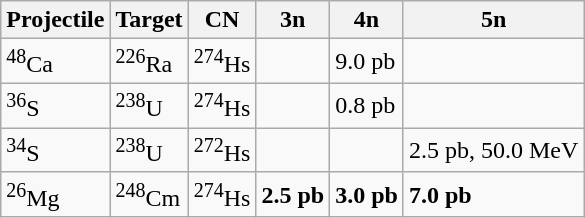<table class="wikitable">
<tr>
<th>Projectile</th>
<th>Target</th>
<th>CN</th>
<th>3n</th>
<th>4n</th>
<th>5n</th>
</tr>
<tr>
<td><sup>48</sup>Ca</td>
<td><sup>226</sup>Ra</td>
<td><sup>274</sup>Hs</td>
<td></td>
<td>9.0 pb</td>
<td></td>
</tr>
<tr>
<td><sup>36</sup>S</td>
<td><sup>238</sup>U</td>
<td><sup>274</sup>Hs</td>
<td></td>
<td>0.8 pb</td>
<td></td>
</tr>
<tr>
<td><sup>34</sup>S</td>
<td><sup>238</sup>U</td>
<td><sup>272</sup>Hs</td>
<td></td>
<td></td>
<td>2.5 pb, 50.0 MeV</td>
</tr>
<tr>
<td><sup>26</sup>Mg</td>
<td><sup>248</sup>Cm</td>
<td><sup>274</sup>Hs</td>
<td><strong>2.5 pb</strong></td>
<td><strong>3.0 pb</strong></td>
<td><strong>7.0 pb</strong></td>
</tr>
</table>
